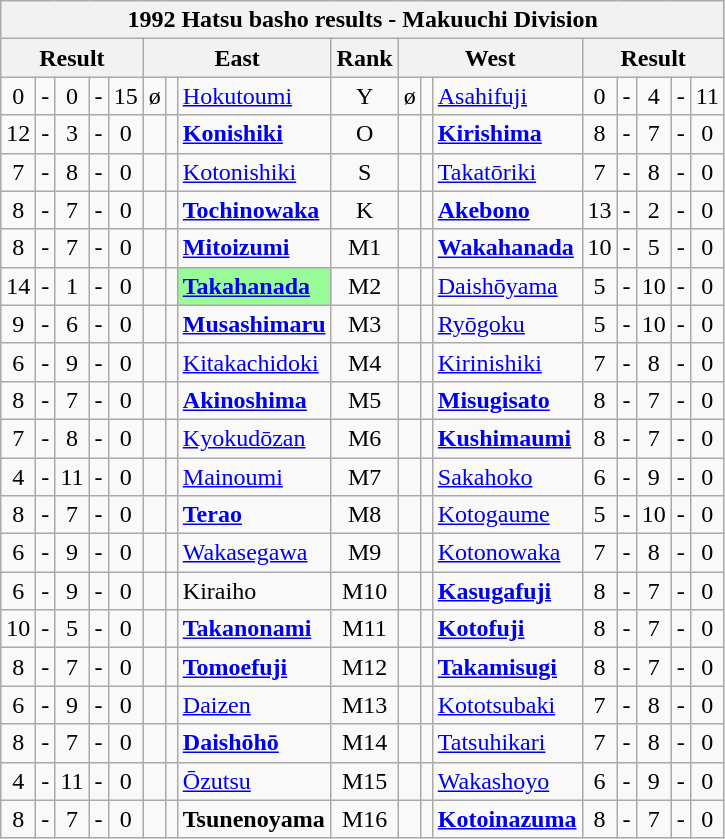<table class="wikitable">
<tr>
<th colspan="17">1992 Hatsu basho results - Makuuchi Division</th>
</tr>
<tr>
<th colspan="5">Result</th>
<th colspan="3">East</th>
<th>Rank</th>
<th colspan="3">West</th>
<th colspan="5">Result</th>
</tr>
<tr>
<td align=center>0</td>
<td align=center>-</td>
<td align=center>0</td>
<td align=center>-</td>
<td align=center>15</td>
<td align=center>ø</td>
<td align=center></td>
<td><a href='#'>Hokutoumi</a></td>
<td align=center>Y</td>
<td align=center>ø</td>
<td align=center></td>
<td><a href='#'>Asahifuji</a></td>
<td align=center>0</td>
<td align=center>-</td>
<td align=center>4</td>
<td align=center>-</td>
<td align=center>11</td>
</tr>
<tr>
<td align=center>12</td>
<td align=center>-</td>
<td align=center>3</td>
<td align=center>-</td>
<td align=center>0</td>
<td align=center></td>
<td align=center></td>
<td><strong><a href='#'>Konishiki</a></strong></td>
<td align=center>O</td>
<td align=center></td>
<td align=center></td>
<td><strong><a href='#'>Kirishima</a></strong></td>
<td align=center>8</td>
<td align=center>-</td>
<td align=center>7</td>
<td align=center>-</td>
<td align=center>0</td>
</tr>
<tr>
<td align=center>7</td>
<td align=center>-</td>
<td align=center>8</td>
<td align=center>-</td>
<td align=center>0</td>
<td align=center></td>
<td align=center></td>
<td><a href='#'>Kotonishiki</a></td>
<td align=center>S</td>
<td align=center></td>
<td align=center></td>
<td><a href='#'>Takatōriki</a></td>
<td align=center>7</td>
<td align=center>-</td>
<td align=center>8</td>
<td align=center>-</td>
<td align=center>0</td>
</tr>
<tr>
<td align=center>8</td>
<td align=center>-</td>
<td align=center>7</td>
<td align=center>-</td>
<td align=center>0</td>
<td align=center></td>
<td align=center></td>
<td><strong><a href='#'>Tochinowaka</a></strong></td>
<td align=center>K</td>
<td align=center></td>
<td align=center></td>
<td><strong><a href='#'>Akebono</a></strong></td>
<td align=center>13</td>
<td align=center>-</td>
<td align=center>2</td>
<td align=center>-</td>
<td align=center>0</td>
</tr>
<tr>
<td align=center>8</td>
<td align=center>-</td>
<td align=center>7</td>
<td align=center>-</td>
<td align=center>0</td>
<td align=center></td>
<td align=center></td>
<td><strong><a href='#'>Mitoizumi</a></strong></td>
<td align=center>M1</td>
<td align=center></td>
<td align=center></td>
<td><strong><a href='#'>Wakahanada</a></strong></td>
<td align=center>10</td>
<td align=center>-</td>
<td align=center>5</td>
<td align=center>-</td>
<td align=center>0</td>
</tr>
<tr>
<td align=center>14</td>
<td align=center>-</td>
<td align=center>1</td>
<td align=center>-</td>
<td align=center>0</td>
<td align=center></td>
<td align=center></td>
<td style="background: PaleGreen;"><strong><a href='#'>Takahanada</a></strong></td>
<td align=center>M2</td>
<td align=center></td>
<td align=center></td>
<td><a href='#'>Daishōyama</a></td>
<td align=center>5</td>
<td align=center>-</td>
<td align=center>10</td>
<td align=center>-</td>
<td align=center>0</td>
</tr>
<tr>
<td align=center>9</td>
<td align=center>-</td>
<td align=center>6</td>
<td align=center>-</td>
<td align=center>0</td>
<td align=center></td>
<td align=center></td>
<td><strong><a href='#'>Musashimaru</a></strong></td>
<td align=center>M3</td>
<td align=center></td>
<td align=center></td>
<td><a href='#'>Ryōgoku</a></td>
<td align=center>5</td>
<td align=center>-</td>
<td align=center>10</td>
<td align=center>-</td>
<td align=center>0</td>
</tr>
<tr>
<td align=center>6</td>
<td align=center>-</td>
<td align=center>9</td>
<td align=center>-</td>
<td align=center>0</td>
<td align=center></td>
<td align=center></td>
<td><a href='#'>Kitakachidoki</a></td>
<td align=center>M4</td>
<td align=center></td>
<td align=center></td>
<td><a href='#'>Kirinishiki</a></td>
<td align=center>7</td>
<td align=center>-</td>
<td align=center>8</td>
<td align=center>-</td>
<td align=center>0</td>
</tr>
<tr>
<td align=center>8</td>
<td align=center>-</td>
<td align=center>7</td>
<td align=center>-</td>
<td align=center>0</td>
<td align=center></td>
<td align=center></td>
<td><strong><a href='#'>Akinoshima</a></strong></td>
<td align=center>M5</td>
<td align=center></td>
<td align=center></td>
<td><strong><a href='#'>Misugisato</a></strong></td>
<td align=center>8</td>
<td align=center>-</td>
<td align=center>7</td>
<td align=center>-</td>
<td align=center>0</td>
</tr>
<tr>
<td align=center>7</td>
<td align=center>-</td>
<td align=center>8</td>
<td align=center>-</td>
<td align=center>0</td>
<td align=center></td>
<td align=center></td>
<td><a href='#'>Kyokudōzan</a></td>
<td align=center>M6</td>
<td align=center></td>
<td align=center></td>
<td><strong><a href='#'>Kushimaumi</a></strong></td>
<td align=center>8</td>
<td align=center>-</td>
<td align=center>7</td>
<td align=center>-</td>
<td align=center>0</td>
</tr>
<tr>
<td align=center>4</td>
<td align=center>-</td>
<td align=center>11</td>
<td align=center>-</td>
<td align=center>0</td>
<td align=center></td>
<td align=center></td>
<td><a href='#'>Mainoumi</a></td>
<td align=center>M7</td>
<td align=center></td>
<td align=center></td>
<td><a href='#'>Sakahoko</a></td>
<td align=center>6</td>
<td align=center>-</td>
<td align=center>9</td>
<td align=center>-</td>
<td align=center>0</td>
</tr>
<tr>
<td align=center>8</td>
<td align=center>-</td>
<td align=center>7</td>
<td align=center>-</td>
<td align=center>0</td>
<td align=center></td>
<td align=center></td>
<td><strong><a href='#'>Terao</a></strong></td>
<td align=center>M8</td>
<td align=center></td>
<td align=center></td>
<td><a href='#'>Kotogaume</a></td>
<td align=center>5</td>
<td align=center>-</td>
<td align=center>10</td>
<td align=center>-</td>
<td align=center>0</td>
</tr>
<tr>
<td align=center>6</td>
<td align=center>-</td>
<td align=center>9</td>
<td align=center>-</td>
<td align=center>0</td>
<td align=center></td>
<td align=center></td>
<td><a href='#'>Wakasegawa</a></td>
<td align=center>M9</td>
<td align=center></td>
<td align=center></td>
<td><a href='#'>Kotonowaka</a></td>
<td align=center>7</td>
<td align=center>-</td>
<td align=center>8</td>
<td align=center>-</td>
<td align=center>0</td>
</tr>
<tr>
<td align=center>6</td>
<td align=center>-</td>
<td align=center>9</td>
<td align=center>-</td>
<td align=center>0</td>
<td align=center></td>
<td align=center></td>
<td>Kiraiho</td>
<td align=center>M10</td>
<td align=center></td>
<td align=center></td>
<td><strong><a href='#'>Kasugafuji</a></strong></td>
<td align=center>8</td>
<td align=center>-</td>
<td align=center>7</td>
<td align=center>-</td>
<td align=center>0</td>
</tr>
<tr>
<td align=center>10</td>
<td align=center>-</td>
<td align=center>5</td>
<td align=center>-</td>
<td align=center>0</td>
<td align=center></td>
<td align=center></td>
<td><strong><a href='#'>Takanonami</a></strong></td>
<td align=center>M11</td>
<td align=center></td>
<td align=center></td>
<td><strong><a href='#'>Kotofuji</a></strong></td>
<td align=center>8</td>
<td align=center>-</td>
<td align=center>7</td>
<td align=center>-</td>
<td align=center>0</td>
</tr>
<tr>
<td align=center>8</td>
<td align=center>-</td>
<td align=center>7</td>
<td align=center>-</td>
<td align=center>0</td>
<td align=center></td>
<td align=center></td>
<td><strong><a href='#'>Tomoefuji</a></strong></td>
<td align=center>M12</td>
<td align=center></td>
<td align=center></td>
<td><strong><a href='#'>Takamisugi</a></strong></td>
<td align=center>8</td>
<td align=center>-</td>
<td align=center>7</td>
<td align=center>-</td>
<td align=center>0</td>
</tr>
<tr>
<td align=center>6</td>
<td align=center>-</td>
<td align=center>9</td>
<td align=center>-</td>
<td align=center>0</td>
<td align=center></td>
<td align=center></td>
<td><a href='#'>Daizen</a></td>
<td align=center>M13</td>
<td align=center></td>
<td align=center></td>
<td><a href='#'>Kototsubaki</a></td>
<td align=center>7</td>
<td align=center>-</td>
<td align=center>8</td>
<td align=center>-</td>
<td align=center>0</td>
</tr>
<tr>
<td align=center>8</td>
<td align=center>-</td>
<td align=center>7</td>
<td align=center>-</td>
<td align=center>0</td>
<td align=center></td>
<td align=center></td>
<td><strong><a href='#'>Daishōhō</a></strong></td>
<td align=center>M14</td>
<td align=center></td>
<td align=center></td>
<td><a href='#'>Tatsuhikari</a></td>
<td align=center>7</td>
<td align=center>-</td>
<td align=center>8</td>
<td align=center>-</td>
<td align=center>0</td>
</tr>
<tr>
<td align=center>4</td>
<td align=center>-</td>
<td align=center>11</td>
<td align=center>-</td>
<td align=center>0</td>
<td align=center></td>
<td align=center></td>
<td><a href='#'>Ōzutsu</a></td>
<td align=center>M15</td>
<td align=center></td>
<td align=center></td>
<td><a href='#'>Wakashoyo</a></td>
<td align=center>6</td>
<td align=center>-</td>
<td align=center>9</td>
<td align=center>-</td>
<td align=center>0</td>
</tr>
<tr>
<td align=center>8</td>
<td align=center>-</td>
<td align=center>7</td>
<td align=center>-</td>
<td align=center>0</td>
<td align=center></td>
<td align=center></td>
<td><strong>Tsunenoyama </strong></td>
<td align=center>M16</td>
<td align=center></td>
<td align=center></td>
<td><strong><a href='#'>Kotoinazuma</a></strong></td>
<td align=center>8</td>
<td align=center>-</td>
<td align=center>7</td>
<td align=center>-</td>
<td align=center>0</td>
</tr>
</table>
